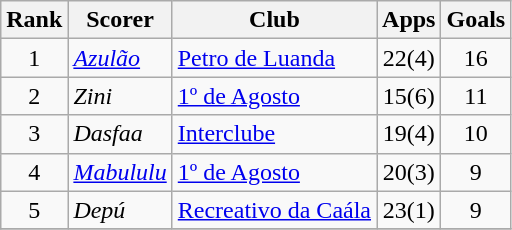<table class="wikitable" style="text-align:center">
<tr>
<th>Rank</th>
<th>Scorer</th>
<th>Club</th>
<th>Apps</th>
<th>Goals</th>
</tr>
<tr>
<td>1</td>
<td align="left"> <em><a href='#'>Azulão</a></em></td>
<td align="left"><a href='#'>Petro de Luanda</a></td>
<td>22(4)</td>
<td>16</td>
</tr>
<tr>
<td>2</td>
<td align="left"> <em>Zini</em></td>
<td align="left"><a href='#'>1º de Agosto</a></td>
<td>15(6)</td>
<td>11</td>
</tr>
<tr>
<td>3</td>
<td align="left"> <em>Dasfaa</em></td>
<td align="left"><a href='#'>Interclube</a></td>
<td>19(4)</td>
<td>10</td>
</tr>
<tr>
<td>4</td>
<td align="left"> <em><a href='#'>Mabululu</a></em></td>
<td align="left"><a href='#'>1º de Agosto</a></td>
<td>20(3)</td>
<td>9</td>
</tr>
<tr>
<td>5</td>
<td align="left"> <em>Depú</em></td>
<td align="left"><a href='#'>Recreativo da Caála</a></td>
<td>23(1)</td>
<td>9</td>
</tr>
<tr>
</tr>
</table>
